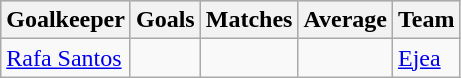<table class="wikitable sortable" class="wikitable">
<tr style="background:#ccc; text-align:center;">
<th>Goalkeeper</th>
<th>Goals</th>
<th>Matches</th>
<th>Average</th>
<th>Team</th>
</tr>
<tr>
<td> <a href='#'>Rafa Santos</a></td>
<td></td>
<td></td>
<td></td>
<td><a href='#'>Ejea</a></td>
</tr>
</table>
